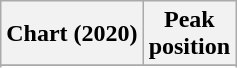<table class="wikitable sortable plainrowheaders" style="text-align:center">
<tr>
<th scope="col">Chart (2020)</th>
<th scope="col">Peak<br>position</th>
</tr>
<tr>
</tr>
<tr>
</tr>
</table>
